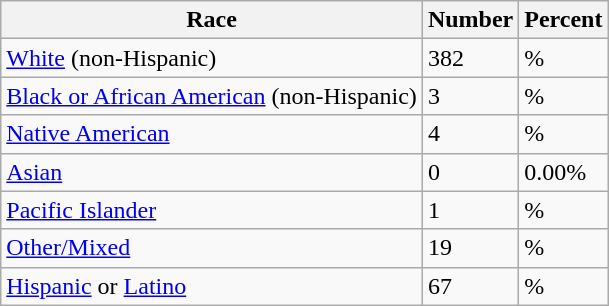<table class="wikitable">
<tr>
<th>Race</th>
<th>Number</th>
<th>Percent</th>
</tr>
<tr>
<td><a href='#'>White</a> (non-Hispanic)</td>
<td>382</td>
<td>%</td>
</tr>
<tr>
<td><a href='#'>Black or African American</a> (non-Hispanic)</td>
<td>3</td>
<td>%</td>
</tr>
<tr>
<td><a href='#'>Native American</a></td>
<td>4</td>
<td>%</td>
</tr>
<tr>
<td><a href='#'>Asian</a></td>
<td>0</td>
<td>0.00%</td>
</tr>
<tr>
<td><a href='#'>Pacific Islander</a></td>
<td>1</td>
<td>%</td>
</tr>
<tr>
<td><a href='#'>Other/Mixed</a></td>
<td>19</td>
<td>%</td>
</tr>
<tr>
<td><a href='#'>Hispanic</a> or <a href='#'>Latino</a></td>
<td>67</td>
<td>%</td>
</tr>
</table>
